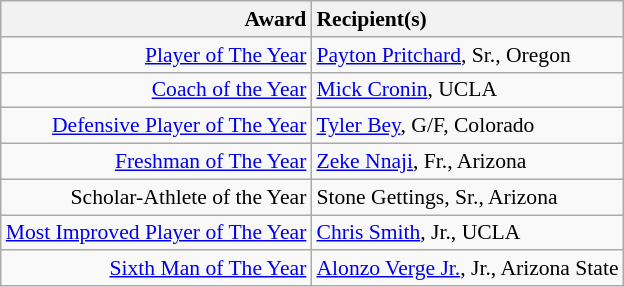<table class="wikitable" style="white-space:nowrap; font-size:90%;">
<tr>
<th style="text-align:right;">Award</th>
<th style="text-align:left;">Recipient(s)</th>
</tr>
<tr>
<td style="text-align:right;"><a href='#'>Player of The Year</a></td>
<td style="text-align:left;"><a href='#'>Payton Pritchard</a>, Sr., Oregon</td>
</tr>
<tr>
<td style="text-align:right;"><a href='#'>Coach of the Year</a></td>
<td style="text-align:left;"><a href='#'>Mick Cronin</a>, UCLA</td>
</tr>
<tr>
<td style="text-align:right;"><a href='#'>Defensive Player of The Year</a></td>
<td style="text-align:left;"><a href='#'>Tyler Bey</a>, G/F, Colorado</td>
</tr>
<tr>
<td style="text-align:right;"><a href='#'>Freshman of The Year</a></td>
<td style="text-align:left;"><a href='#'>Zeke Nnaji</a>, Fr., Arizona</td>
</tr>
<tr>
<td style="text-align:right;">Scholar-Athlete of the Year</td>
<td style="text-align:left;">Stone Gettings, Sr., Arizona</td>
</tr>
<tr>
<td style="text-align:right;"><a href='#'>Most Improved Player of The Year</a></td>
<td style="text-align:left;"><a href='#'>Chris Smith</a>, Jr., UCLA</td>
</tr>
<tr>
<td style="text-align:right;"><a href='#'>Sixth Man of The Year</a></td>
<td style="text-align:left;"><a href='#'>Alonzo Verge Jr.</a>, Jr., Arizona State</td>
</tr>
</table>
